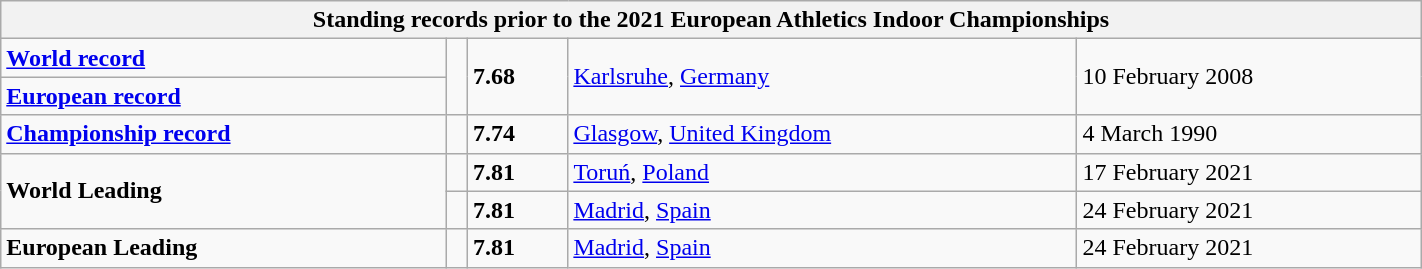<table class="wikitable" width=75%>
<tr>
<th colspan="5">Standing records prior to the 2021 European Athletics Indoor Championships</th>
</tr>
<tr>
<td><strong><a href='#'>World record</a></strong></td>
<td rowspan=2></td>
<td rowspan=2><strong>7.68</strong></td>
<td rowspan=2><a href='#'>Karlsruhe</a>, <a href='#'>Germany</a></td>
<td rowspan=2>10 February 2008</td>
</tr>
<tr>
<td><strong><a href='#'>European record</a></strong></td>
</tr>
<tr>
<td><strong><a href='#'>Championship record</a></strong></td>
<td></td>
<td><strong>7.74</strong></td>
<td><a href='#'>Glasgow</a>, <a href='#'>United Kingdom</a></td>
<td>4 March 1990</td>
</tr>
<tr>
<td rowspan=2><strong>World Leading</strong></td>
<td></td>
<td><strong>7.81</strong></td>
<td><a href='#'>Toruń</a>, <a href='#'>Poland</a></td>
<td>17 February 2021</td>
</tr>
<tr>
<td></td>
<td><strong>7.81</strong></td>
<td><a href='#'>Madrid</a>, <a href='#'>Spain</a></td>
<td>24 February 2021</td>
</tr>
<tr>
<td><strong>European Leading</strong></td>
<td></td>
<td><strong>7.81</strong></td>
<td><a href='#'>Madrid</a>, <a href='#'>Spain</a></td>
<td>24 February 2021</td>
</tr>
</table>
